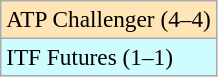<table class=wikitable style=font-size:97%>
<tr bgcolor=moccasin>
<td>ATP Challenger (4–4)</td>
</tr>
<tr bgcolor=cffcff>
<td>ITF Futures (1–1)</td>
</tr>
</table>
